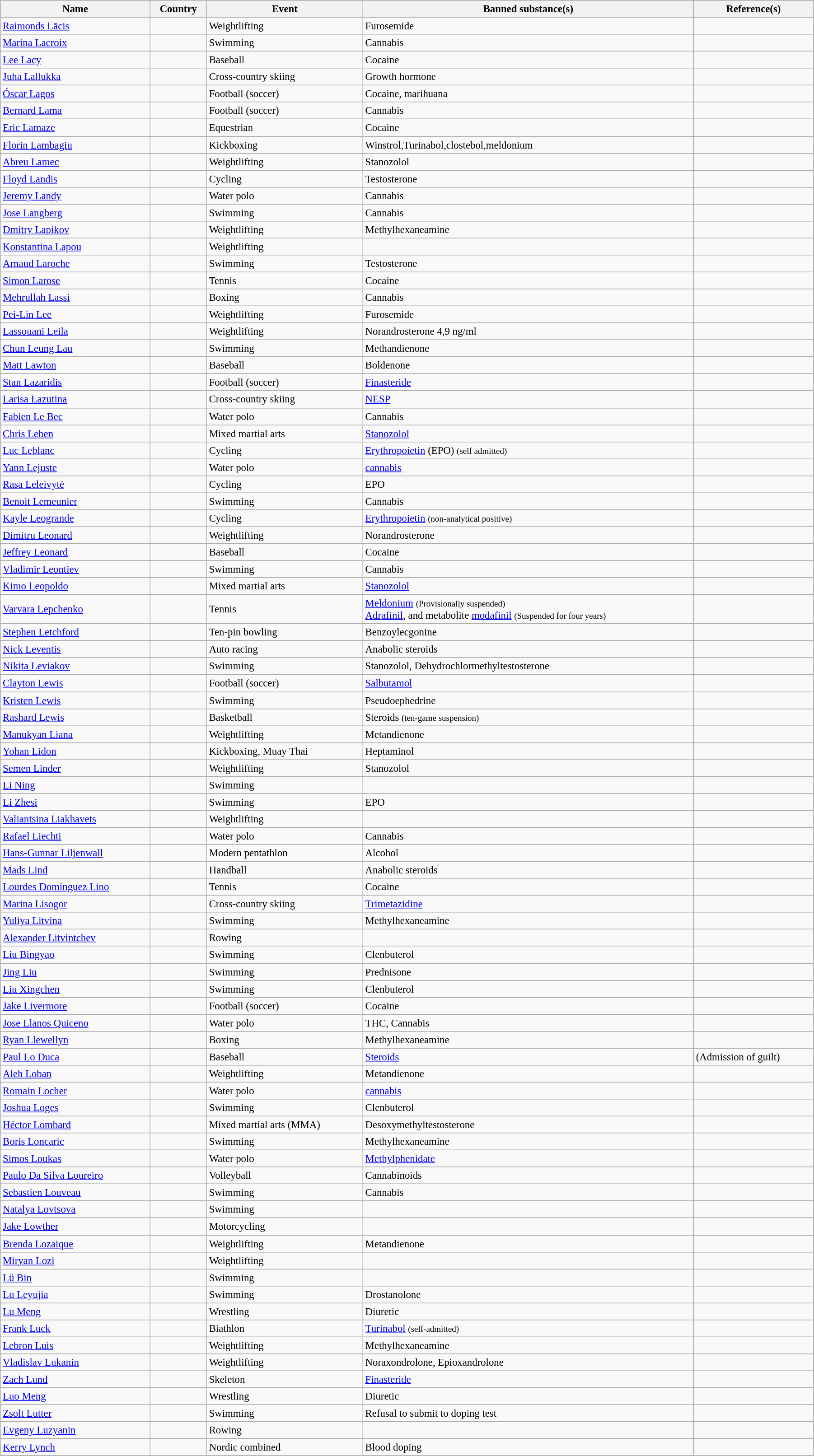<table class="wikitable sortable" style="font-size:95%; width:95%;">
<tr style="background:#ccf; class=;"sortable">
<th>Name</th>
<th>Country</th>
<th>Event</th>
<th>Banned substance(s)</th>
<th>Reference(s)</th>
</tr>
<tr>
<td><a href='#'>Raimonds Lācis</a></td>
<td></td>
<td>Weightlifting</td>
<td>Furosemide</td>
<td> </td>
</tr>
<tr>
<td><a href='#'>Marina Lacroix</a></td>
<td></td>
<td>Swimming</td>
<td>Cannabis</td>
<td></td>
</tr>
<tr>
<td><a href='#'>Lee Lacy</a></td>
<td></td>
<td>Baseball</td>
<td>Cocaine</td>
<td></td>
</tr>
<tr>
<td><a href='#'>Juha Lallukka</a></td>
<td></td>
<td>Cross-country skiing</td>
<td>Growth hormone</td>
<td></td>
</tr>
<tr>
<td><a href='#'>Óscar Lagos</a></td>
<td></td>
<td>Football (soccer)</td>
<td>Cocaine, marihuana</td>
<td></td>
</tr>
<tr>
<td><a href='#'>Bernard Lama</a></td>
<td></td>
<td>Football (soccer)</td>
<td>Cannabis</td>
<td></td>
</tr>
<tr>
<td><a href='#'>Eric Lamaze</a></td>
<td></td>
<td>Equestrian</td>
<td>Cocaine</td>
<td></td>
</tr>
<tr>
<td><a href='#'>Florin Lambagiu</a></td>
<td></td>
<td>Kickboxing</td>
<td>Winstrol,Turinabol,clostebol,meldonium</td>
<td></td>
</tr>
<tr>
<td><a href='#'>Abreu Lamec</a></td>
<td></td>
<td>Weightlifting</td>
<td>Stanozolol</td>
<td></td>
</tr>
<tr>
<td><a href='#'>Floyd Landis</a></td>
<td></td>
<td>Cycling</td>
<td>Testosterone</td>
<td></td>
</tr>
<tr>
<td><a href='#'>Jeremy Landy</a></td>
<td></td>
<td>Water polo</td>
<td>Cannabis</td>
<td></td>
</tr>
<tr>
<td><a href='#'>Jose Langberg</a></td>
<td></td>
<td>Swimming</td>
<td>Cannabis</td>
<td></td>
</tr>
<tr>
<td><a href='#'>Dmitry Lapikov</a></td>
<td></td>
<td>Weightlifting</td>
<td>Methylhexaneamine</td>
<td></td>
</tr>
<tr>
<td><a href='#'>Konstantina Lapou</a></td>
<td></td>
<td>Weightlifting</td>
<td></td>
<td></td>
</tr>
<tr>
<td><a href='#'>Arnaud Laroche</a></td>
<td></td>
<td>Swimming</td>
<td>Testosterone</td>
<td></td>
</tr>
<tr>
<td><a href='#'>Simon Larose</a></td>
<td></td>
<td>Tennis</td>
<td>Cocaine</td>
<td></td>
</tr>
<tr>
<td><a href='#'>Mehrullah Lassi</a></td>
<td></td>
<td>Boxing</td>
<td>Cannabis</td>
<td></td>
</tr>
<tr>
<td><a href='#'>Pei-Lin Lee</a></td>
<td></td>
<td>Weightlifting</td>
<td>Furosemide</td>
<td></td>
</tr>
<tr>
<td><a href='#'>Lassouani Leila</a></td>
<td></td>
<td>Weightlifting</td>
<td>Norandrosterone 4,9 ng/ml</td>
<td></td>
</tr>
<tr>
<td><a href='#'>Chun Leung Lau</a></td>
<td></td>
<td>Swimming</td>
<td>Methandienone</td>
<td></td>
</tr>
<tr>
<td><a href='#'>Matt Lawton</a></td>
<td></td>
<td>Baseball</td>
<td>Boldenone</td>
<td></td>
</tr>
<tr>
<td><a href='#'>Stan Lazaridis</a></td>
<td></td>
<td>Football (soccer)</td>
<td><a href='#'>Finasteride</a></td>
<td></td>
</tr>
<tr>
<td><a href='#'>Larisa Lazutina</a></td>
<td></td>
<td>Cross-country skiing</td>
<td><a href='#'>NESP</a></td>
<td></td>
</tr>
<tr>
<td><a href='#'>Fabien Le Bec</a></td>
<td></td>
<td>Water polo</td>
<td>Cannabis</td>
<td></td>
</tr>
<tr>
<td><a href='#'>Chris Leben</a></td>
<td></td>
<td>Mixed martial arts</td>
<td><a href='#'>Stanozolol</a></td>
<td></td>
</tr>
<tr>
<td><a href='#'>Luc Leblanc</a></td>
<td></td>
<td>Cycling</td>
<td><a href='#'>Erythropoietin</a> (EPO) <small>(self admitted)</small></td>
<td></td>
</tr>
<tr>
<td><a href='#'>Yann Lejuste</a></td>
<td></td>
<td>Water polo</td>
<td><a href='#'>cannabis</a></td>
<td></td>
</tr>
<tr>
<td><a href='#'>Rasa Leleivytė</a></td>
<td></td>
<td>Cycling</td>
<td>EPO</td>
<td></td>
</tr>
<tr>
<td><a href='#'>Benoit Lemeunier</a></td>
<td></td>
<td>Swimming</td>
<td>Cannabis</td>
<td></td>
</tr>
<tr>
<td><a href='#'>Kayle Leogrande</a></td>
<td></td>
<td>Cycling</td>
<td><a href='#'>Erythropoietin</a> <small>(non-analytical positive)</small></td>
<td></td>
</tr>
<tr>
<td><a href='#'>Dimitru Leonard</a></td>
<td></td>
<td>Weightlifting</td>
<td>Norandrosterone</td>
<td></td>
</tr>
<tr>
<td><a href='#'>Jeffrey Leonard</a></td>
<td></td>
<td>Baseball</td>
<td>Cocaine</td>
<td></td>
</tr>
<tr>
<td><a href='#'>Vladimir Leontiev</a></td>
<td></td>
<td>Swimming</td>
<td>Cannabis</td>
<td></td>
</tr>
<tr>
<td><a href='#'>Kimo Leopoldo</a></td>
<td></td>
<td>Mixed martial arts</td>
<td><a href='#'>Stanozolol</a></td>
<td></td>
</tr>
<tr>
<td><a href='#'>Varvara Lepchenko</a></td>
<td></td>
<td>Tennis</td>
<td><a href='#'>Meldonium</a> <small>(Provisionally suspended)</small> <br><a href='#'>Adrafinil</a>, and metabolite <a href='#'>modafinil</a> <small>(Suspended for four years)</small></td>
<td> <br> </td>
</tr>
<tr>
<td><a href='#'>Stephen Letchford</a></td>
<td></td>
<td>Ten-pin bowling</td>
<td>Benzoylecgonine</td>
<td></td>
</tr>
<tr>
<td><a href='#'>Nick Leventis</a></td>
<td></td>
<td>Auto racing</td>
<td>Anabolic steroids</td>
<td></td>
</tr>
<tr>
<td><a href='#'>Nikita Leviakov</a></td>
<td></td>
<td>Swimming</td>
<td>Stanozolol, Dehydrochlormethyltestosterone</td>
<td></td>
</tr>
<tr>
<td><a href='#'>Clayton Lewis</a></td>
<td></td>
<td>Football (soccer)</td>
<td><a href='#'>Salbutamol</a></td>
<td></td>
</tr>
<tr>
<td><a href='#'>Kristen Lewis</a></td>
<td></td>
<td>Swimming</td>
<td>Pseudoephedrine</td>
<td></td>
</tr>
<tr>
<td><a href='#'>Rashard Lewis</a></td>
<td></td>
<td>Basketball</td>
<td>Steroids <small>(ten-game suspension)</small></td>
<td></td>
</tr>
<tr>
<td><a href='#'>Manukyan Liana</a></td>
<td></td>
<td>Weightlifting</td>
<td>Metandienone</td>
<td></td>
</tr>
<tr>
<td><a href='#'>Yohan Lidon</a></td>
<td></td>
<td>Kickboxing, Muay Thai</td>
<td>Heptaminol</td>
<td></td>
</tr>
<tr>
<td><a href='#'>Semen Linder</a></td>
<td></td>
<td>Weightlifting</td>
<td>Stanozolol</td>
<td></td>
</tr>
<tr>
<td><a href='#'>Li Ning</a></td>
<td></td>
<td>Swimming</td>
<td></td>
<td></td>
</tr>
<tr>
<td><a href='#'>Li Zhesi</a></td>
<td></td>
<td>Swimming</td>
<td>EPO</td>
<td></td>
</tr>
<tr>
<td><a href='#'>Valiantsina Liakhavets</a></td>
<td></td>
<td>Weightlifting</td>
<td></td>
<td></td>
</tr>
<tr>
<td><a href='#'>Rafael Liechti</a></td>
<td></td>
<td>Water polo</td>
<td>Cannabis</td>
<td></td>
</tr>
<tr>
<td><a href='#'>Hans-Gunnar Liljenwall</a></td>
<td></td>
<td>Modern pentathlon</td>
<td>Alcohol</td>
<td></td>
</tr>
<tr>
<td><a href='#'>Mads Lind</a></td>
<td></td>
<td>Handball</td>
<td>Anabolic steroids</td>
<td></td>
</tr>
<tr>
<td><a href='#'>Lourdes Domínguez Lino</a></td>
<td></td>
<td>Tennis</td>
<td>Cocaine</td>
<td></td>
</tr>
<tr>
<td><a href='#'>Marina Lisogor</a></td>
<td></td>
<td>Cross-country skiing</td>
<td><a href='#'>Trimetazidine</a></td>
<td></td>
</tr>
<tr>
<td><a href='#'>Yuliya Litvina</a></td>
<td></td>
<td>Swimming</td>
<td>Methylhexaneamine</td>
<td></td>
</tr>
<tr>
<td><a href='#'>Alexander Litvintchev</a></td>
<td></td>
<td>Rowing</td>
<td></td>
<td></td>
</tr>
<tr>
<td><a href='#'>Liu Bingyao</a></td>
<td></td>
<td>Swimming</td>
<td>Clenbuterol</td>
<td></td>
</tr>
<tr>
<td><a href='#'>Jing Liu</a></td>
<td></td>
<td>Swimming</td>
<td>Prednisone</td>
<td></td>
</tr>
<tr>
<td><a href='#'>Liu Xingchen</a></td>
<td></td>
<td>Swimming</td>
<td>Clenbuterol</td>
<td></td>
</tr>
<tr>
<td><a href='#'>Jake Livermore</a></td>
<td></td>
<td>Football (soccer)</td>
<td>Cocaine</td>
<td></td>
</tr>
<tr>
<td><a href='#'>Jose Llanos Quiceno</a></td>
<td></td>
<td>Water polo</td>
<td>THC, Cannabis</td>
<td></td>
</tr>
<tr>
<td><a href='#'>Ryan Llewellyn</a></td>
<td></td>
<td>Boxing</td>
<td>Methylhexaneamine</td>
<td></td>
</tr>
<tr>
<td><a href='#'>Paul Lo Duca</a></td>
<td></td>
<td>Baseball</td>
<td><a href='#'>Steroids</a></td>
<td>(Admission of guilt)</td>
</tr>
<tr>
<td><a href='#'>Aleh Loban</a></td>
<td></td>
<td>Weightlifting</td>
<td>Metandienone</td>
<td></td>
</tr>
<tr>
<td><a href='#'>Romain Locher</a></td>
<td></td>
<td>Water polo</td>
<td><a href='#'>cannabis</a></td>
<td></td>
</tr>
<tr>
<td><a href='#'>Joshua Loges</a></td>
<td></td>
<td>Swimming</td>
<td>Clenbuterol</td>
<td></td>
</tr>
<tr>
<td><a href='#'>Héctor Lombard</a></td>
<td></td>
<td>Mixed martial arts (MMA)</td>
<td>Desoxymethyltestosterone</td>
<td></td>
</tr>
<tr>
<td><a href='#'>Boris Loncaric</a></td>
<td></td>
<td>Swimming</td>
<td>Methylhexaneamine</td>
<td></td>
</tr>
<tr>
<td><a href='#'>Simos Loukas</a></td>
<td></td>
<td>Water polo</td>
<td><a href='#'>Methylphenidate</a></td>
<td></td>
</tr>
<tr>
<td><a href='#'>Paulo Da Silva Loureiro</a></td>
<td></td>
<td>Volleyball</td>
<td>Cannabinoids</td>
<td></td>
</tr>
<tr>
<td><a href='#'>Sebastien Louveau</a></td>
<td></td>
<td>Swimming</td>
<td>Cannabis</td>
<td></td>
</tr>
<tr>
<td><a href='#'>Natalya Lovtsova</a></td>
<td></td>
<td>Swimming</td>
<td></td>
<td></td>
</tr>
<tr>
<td><a href='#'>Jake Lowther</a></td>
<td></td>
<td>Motorcycling</td>
<td></td>
<td></td>
</tr>
<tr>
<td><a href='#'>Brenda Lozaique</a></td>
<td></td>
<td>Weightlifting</td>
<td>Metandienone</td>
<td></td>
</tr>
<tr>
<td><a href='#'>Miryan Lozi</a></td>
<td></td>
<td>Weightlifting</td>
<td></td>
<td></td>
</tr>
<tr>
<td><a href='#'>Lü Bin</a></td>
<td></td>
<td>Swimming</td>
<td></td>
<td></td>
</tr>
<tr>
<td><a href='#'>Lu Leyujia</a></td>
<td></td>
<td>Swimming</td>
<td>Drostanolone</td>
<td></td>
</tr>
<tr>
<td><a href='#'>Lu Meng</a></td>
<td></td>
<td>Wrestling</td>
<td>Diuretic</td>
<td></td>
</tr>
<tr>
<td><a href='#'>Frank Luck</a></td>
<td></td>
<td>Biathlon</td>
<td><a href='#'>Turinabol</a> <small>(self-admitted)</small></td>
<td></td>
</tr>
<tr>
<td><a href='#'>Lebron Luis</a></td>
<td></td>
<td>Weightlifting</td>
<td>Methylhexaneamine</td>
<td></td>
</tr>
<tr>
<td><a href='#'>Vladislav Lukanin</a></td>
<td></td>
<td>Weightlifting</td>
<td>Noraxondrolone, Epioxandrolone</td>
<td></td>
</tr>
<tr>
<td><a href='#'>Zach Lund</a></td>
<td></td>
<td>Skeleton</td>
<td><a href='#'>Finasteride</a></td>
<td></td>
</tr>
<tr>
<td><a href='#'>Luo Meng</a></td>
<td></td>
<td>Wrestling</td>
<td>Diuretic</td>
<td></td>
</tr>
<tr>
<td><a href='#'>Zsolt Lutter</a></td>
<td></td>
<td>Swimming</td>
<td>Refusal to submit to doping test</td>
<td></td>
</tr>
<tr>
<td><a href='#'>Evgeny Luzyanin</a></td>
<td></td>
<td>Rowing</td>
<td></td>
<td></td>
</tr>
<tr>
<td><a href='#'>Kerry Lynch</a></td>
<td></td>
<td>Nordic combined</td>
<td>Blood doping</td>
<td></td>
</tr>
</table>
